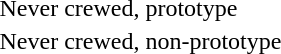<table>
<tr>
<td></td>
<td>Never crewed, prototype</td>
</tr>
<tr>
<td></td>
<td>Never crewed, non-prototype</td>
</tr>
</table>
